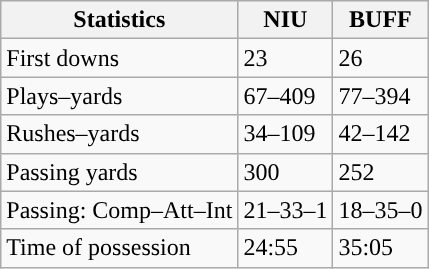<table class="wikitable">
<tr>
<th>Statistics</th>
<th>NIU</th>
<th>BUFF</th>
</tr>
<tr>
<td>First downs</td>
<td>23</td>
<td>26</td>
</tr>
<tr>
<td>Plays–yards</td>
<td>67–409</td>
<td>77–394</td>
</tr>
<tr>
<td>Rushes–yards</td>
<td>34–109</td>
<td>42–142</td>
</tr>
<tr>
<td>Passing yards</td>
<td>300</td>
<td>252</td>
</tr>
<tr>
<td>Passing: Comp–Att–Int</td>
<td>21–33–1</td>
<td>18–35–0</td>
</tr>
<tr>
<td>Time of possession</td>
<td>24:55</td>
<td>35:05</td>
</tr>
</table>
